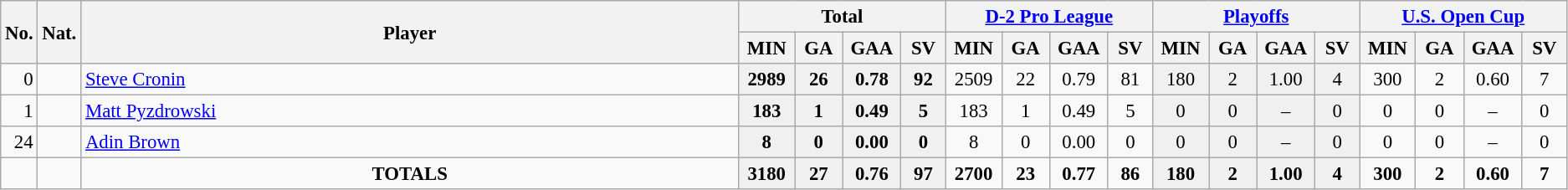<table class="wikitable" style="font-size:95%; text-align:center;">
<tr>
<th rowspan="2" width="1%">No.</th>
<th rowspan="2" width="1%">Nat.</th>
<th rowspan="2" width="42%">Player</th>
<th colspan="4">Total</th>
<th colspan="4"><a href='#'>D-2 Pro League</a></th>
<th colspan="4"><a href='#'>Playoffs</a></th>
<th colspan="4"><a href='#'>U.S. Open Cup</a></th>
</tr>
<tr>
<th width=60>MIN</th>
<th width=60>GA</th>
<th width=60>GAA</th>
<th width=60>SV</th>
<th width=60>MIN</th>
<th width=60>GA</th>
<th width=60>GAA</th>
<th width=60>SV</th>
<th width=60>MIN</th>
<th width=60>GA</th>
<th width=60>GAA</th>
<th width=60>SV</th>
<th width=60>MIN</th>
<th width=60>GA</th>
<th width=60>GAA</th>
<th width=60>SV</th>
</tr>
<tr>
<td style="text-align: right;">0</td>
<td></td>
<td style="text-align: left;"><a href='#'>Steve Cronin</a></td>
<td style="background: #F0F0F0;"><strong>2989</strong></td>
<td style="background: #F0F0F0;"><strong>26</strong></td>
<td style="background: #F0F0F0;"><strong>0.78</strong></td>
<td style="background: #F0F0F0;"><strong>92</strong></td>
<td>2509</td>
<td>22</td>
<td>0.79</td>
<td>81</td>
<td style="background: #F0F0F0;">180</td>
<td style="background: #F0F0F0;">2</td>
<td style="background: #F0F0F0;">1.00</td>
<td style="background: #F0F0F0;">4</td>
<td>300</td>
<td>2</td>
<td>0.60</td>
<td>7</td>
</tr>
<tr>
<td style="text-align: right;">1</td>
<td></td>
<td style="text-align: left;"><a href='#'>Matt Pyzdrowski</a></td>
<td style="background: #F0F0F0;"><strong>183</strong></td>
<td style="background: #F0F0F0;"><strong>1</strong></td>
<td style="background: #F0F0F0;"><strong>0.49</strong></td>
<td style="background: #F0F0F0;"><strong>5</strong></td>
<td>183</td>
<td>1</td>
<td>0.49</td>
<td>5</td>
<td style="background: #F0F0F0;">0</td>
<td style="background: #F0F0F0;">0</td>
<td style="background: #F0F0F0;">–</td>
<td style="background: #F0F0F0;">0</td>
<td>0</td>
<td>0</td>
<td>–</td>
<td>0</td>
</tr>
<tr>
<td style="text-align: right;">24</td>
<td></td>
<td style="text-align: left;"><a href='#'>Adin Brown</a></td>
<td style="background: #F0F0F0;"><strong>8</strong></td>
<td style="background: #F0F0F0;"><strong>0</strong></td>
<td style="background: #F0F0F0;"><strong>0.00</strong></td>
<td style="background: #F0F0F0;"><strong>0</strong></td>
<td>8</td>
<td>0</td>
<td>0.00</td>
<td>0</td>
<td style="background: #F0F0F0;">0</td>
<td style="background: #F0F0F0;">0</td>
<td style="background: #F0F0F0;">–</td>
<td style="background: #F0F0F0;">0</td>
<td>0</td>
<td>0</td>
<td>–</td>
<td>0</td>
</tr>
<tr>
<td></td>
<td></td>
<td><strong>TOTALS</strong></td>
<td style="background: #F0F0F0;"><strong>3180</strong></td>
<td style="background: #F0F0F0;"><strong>27</strong></td>
<td style="background: #F0F0F0;"><strong>0.76</strong></td>
<td style="background: #F0F0F0;"><strong>97</strong></td>
<td><strong>2700</strong></td>
<td><strong>23</strong></td>
<td><strong>0.77</strong></td>
<td><strong>86</strong></td>
<td style="background: #F0F0F0;"><strong>180</strong></td>
<td style="background: #F0F0F0;"><strong>2</strong></td>
<td style="background: #F0F0F0;"><strong>1.00</strong></td>
<td style="background: #F0F0F0;"><strong>4</strong></td>
<td><strong>300</strong></td>
<td><strong>2</strong></td>
<td><strong>0.60</strong></td>
<td><strong>7</strong></td>
</tr>
</table>
